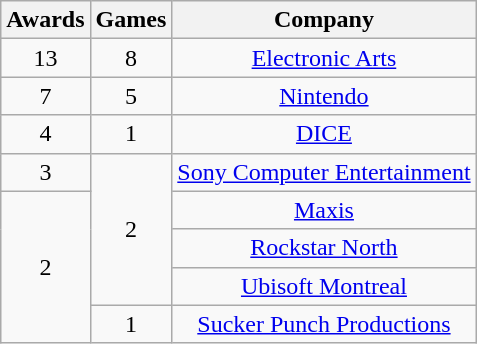<table class="wikitable floatright" rowspan="2" style="text-align:center;" background: #f6e39c;>
<tr>
<th scope="col">Awards</th>
<th scope="col">Games</th>
<th scope="col">Company</th>
</tr>
<tr>
<td>13</td>
<td>8</td>
<td><a href='#'>Electronic Arts</a></td>
</tr>
<tr>
<td>7</td>
<td>5</td>
<td><a href='#'>Nintendo</a></td>
</tr>
<tr>
<td>4</td>
<td>1</td>
<td><a href='#'>DICE</a></td>
</tr>
<tr>
<td>3</td>
<td rowspan=4>2</td>
<td><a href='#'>Sony Computer Entertainment</a></td>
</tr>
<tr>
<td rowspan=4>2</td>
<td><a href='#'>Maxis</a></td>
</tr>
<tr>
<td><a href='#'>Rockstar North</a></td>
</tr>
<tr>
<td><a href='#'>Ubisoft Montreal</a></td>
</tr>
<tr>
<td>1</td>
<td><a href='#'>Sucker Punch Productions</a></td>
</tr>
</table>
